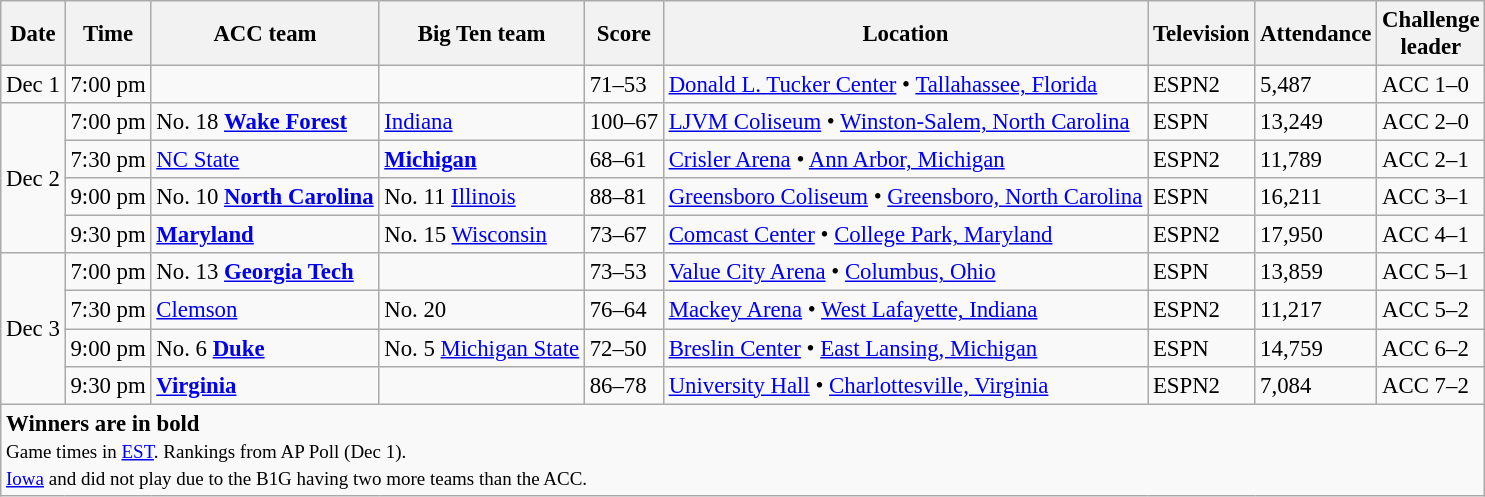<table class="wikitable" style="font-size: 95%">
<tr>
<th>Date</th>
<th>Time</th>
<th>ACC team</th>
<th>Big Ten team</th>
<th>Score</th>
<th>Location</th>
<th>Television</th>
<th>Attendance</th>
<th>Challenge<br>leader</th>
</tr>
<tr>
<td>Dec 1</td>
<td>7:00 pm</td>
<td><strong></strong></td>
<td></td>
<td>71–53</td>
<td><a href='#'>Donald L. Tucker Center</a> • <a href='#'>Tallahassee, Florida</a></td>
<td>ESPN2</td>
<td>5,487</td>
<td>ACC 1–0</td>
</tr>
<tr>
<td rowspan=4>Dec 2</td>
<td>7:00 pm</td>
<td>No. 18 <strong><a href='#'>Wake Forest</a></strong></td>
<td><a href='#'>Indiana</a></td>
<td>100–67</td>
<td><a href='#'>LJVM Coliseum</a> • <a href='#'>Winston-Salem, North Carolina</a></td>
<td>ESPN</td>
<td>13,249</td>
<td>ACC 2–0</td>
</tr>
<tr>
<td>7:30 pm</td>
<td><a href='#'>NC State</a></td>
<td><strong><a href='#'>Michigan</a></strong></td>
<td>68–61</td>
<td><a href='#'>Crisler Arena</a> • <a href='#'>Ann Arbor, Michigan</a></td>
<td>ESPN2</td>
<td>11,789</td>
<td>ACC 2–1</td>
</tr>
<tr>
<td>9:00 pm</td>
<td>No. 10 <strong><a href='#'>North Carolina</a></strong></td>
<td>No. 11 <a href='#'>Illinois</a></td>
<td>88–81</td>
<td><a href='#'>Greensboro Coliseum</a> • <a href='#'>Greensboro, North Carolina</a></td>
<td>ESPN</td>
<td>16,211</td>
<td>ACC 3–1</td>
</tr>
<tr>
<td>9:30 pm</td>
<td><strong><a href='#'>Maryland</a></strong></td>
<td>No. 15 <a href='#'>Wisconsin</a></td>
<td>73–67</td>
<td><a href='#'>Comcast Center</a> • <a href='#'>College Park, Maryland</a></td>
<td>ESPN2</td>
<td>17,950</td>
<td>ACC 4–1</td>
</tr>
<tr>
<td rowspan=4>Dec 3</td>
<td>7:00 pm</td>
<td>No. 13 <strong><a href='#'>Georgia Tech</a></strong></td>
<td></td>
<td>73–53</td>
<td><a href='#'>Value City Arena</a> • <a href='#'>Columbus, Ohio</a></td>
<td>ESPN</td>
<td>13,859</td>
<td>ACC 5–1</td>
</tr>
<tr>
<td>7:30 pm</td>
<td><a href='#'>Clemson</a></td>
<td>No. 20 <strong></strong></td>
<td>76–64</td>
<td><a href='#'>Mackey Arena</a> • <a href='#'>West Lafayette, Indiana</a></td>
<td>ESPN2</td>
<td>11,217</td>
<td>ACC 5–2</td>
</tr>
<tr>
<td>9:00 pm</td>
<td>No. 6 <strong><a href='#'>Duke</a></strong></td>
<td>No. 5 <a href='#'>Michigan State</a></td>
<td>72–50</td>
<td><a href='#'>Breslin Center</a> • <a href='#'>East Lansing, Michigan</a></td>
<td>ESPN</td>
<td>14,759</td>
<td>ACC 6–2</td>
</tr>
<tr>
<td>9:30 pm</td>
<td><strong><a href='#'>Virginia</a></strong></td>
<td></td>
<td>86–78</td>
<td><a href='#'>University Hall</a> • <a href='#'>Charlottesville, Virginia</a></td>
<td>ESPN2</td>
<td>7,084</td>
<td>ACC 7–2</td>
</tr>
<tr>
<td colspan=9><strong>Winners are in bold</strong><br><small>Game times in <a href='#'>EST</a>. Rankings from AP Poll (Dec 1).<br><a href='#'>Iowa</a> and  did not play due to the B1G having two more teams than the ACC.</small></td>
</tr>
</table>
